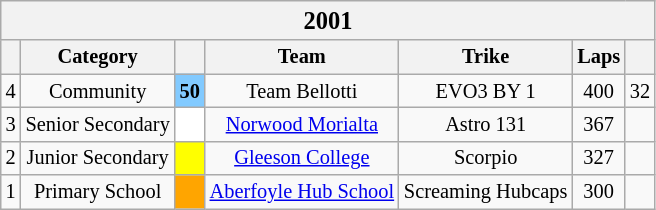<table class="wikitable" style="font-size: 85%; text-align:center">
<tr>
<th colspan="7" width="300"><big>2001</big></th>
</tr>
<tr>
<th style="background:#ccfwidth:2.5%"></th>
<th style="background:#ccfwidth:19%">Category</th>
<th valign="middle" style="background:#ccfwidth:3.5%"></th>
<th style="background:#ccfwidth:32%">Team</th>
<th style="background:#ccfwidth:32%">Trike</th>
<th style="background:#ccfwidth:5%">Laps</th>
<th style="background:#ccfwidth:6%"></th>
</tr>
<tr>
<td>4</td>
<td>Community</td>
<td bgcolor=#82CAFF><strong>50</strong></td>
<td> Team Bellotti</td>
<td>EVO3 BY 1</td>
<td>400</td>
<td>32</td>
</tr>
<tr>
<td>3</td>
<td>Senior Secondary</td>
<td bgcolor="#FFFFFF"></td>
<td> <a href='#'>Norwood Morialta</a></td>
<td>Astro 131</td>
<td>367</td>
<td></td>
</tr>
<tr>
<td>2</td>
<td>Junior Secondary</td>
<td bgcolor="#FFFF00"></td>
<td> <a href='#'>Gleeson College</a></td>
<td>Scorpio</td>
<td>327</td>
<td></td>
</tr>
<tr>
<td>1</td>
<td>Primary School</td>
<td bgcolor="#FFA500"></td>
<td> <a href='#'>Aberfoyle Hub School</a></td>
<td>Screaming Hubcaps</td>
<td>300</td>
<td></td>
</tr>
</table>
